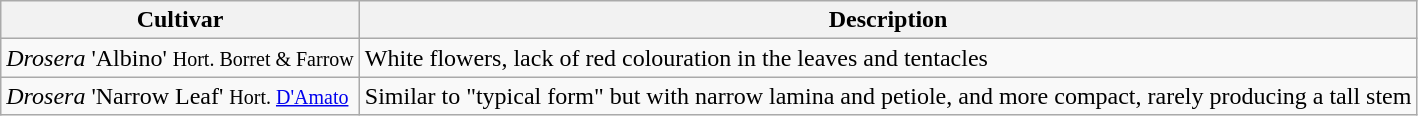<table border="2" class="wikitable">
<tr>
<th>Cultivar</th>
<th>Description</th>
</tr>
<tr>
<td><em>Drosera</em> 'Albino' <small>Hort. Borret & Farrow</small></td>
<td>White flowers, lack of red colouration in the leaves and tentacles</td>
</tr>
<tr>
<td><em>Drosera</em> 'Narrow Leaf' <small>Hort. <a href='#'>D'Amato</a></small></td>
<td>Similar to "typical form" but with narrow lamina and petiole, and more compact, rarely producing a tall stem</td>
</tr>
</table>
